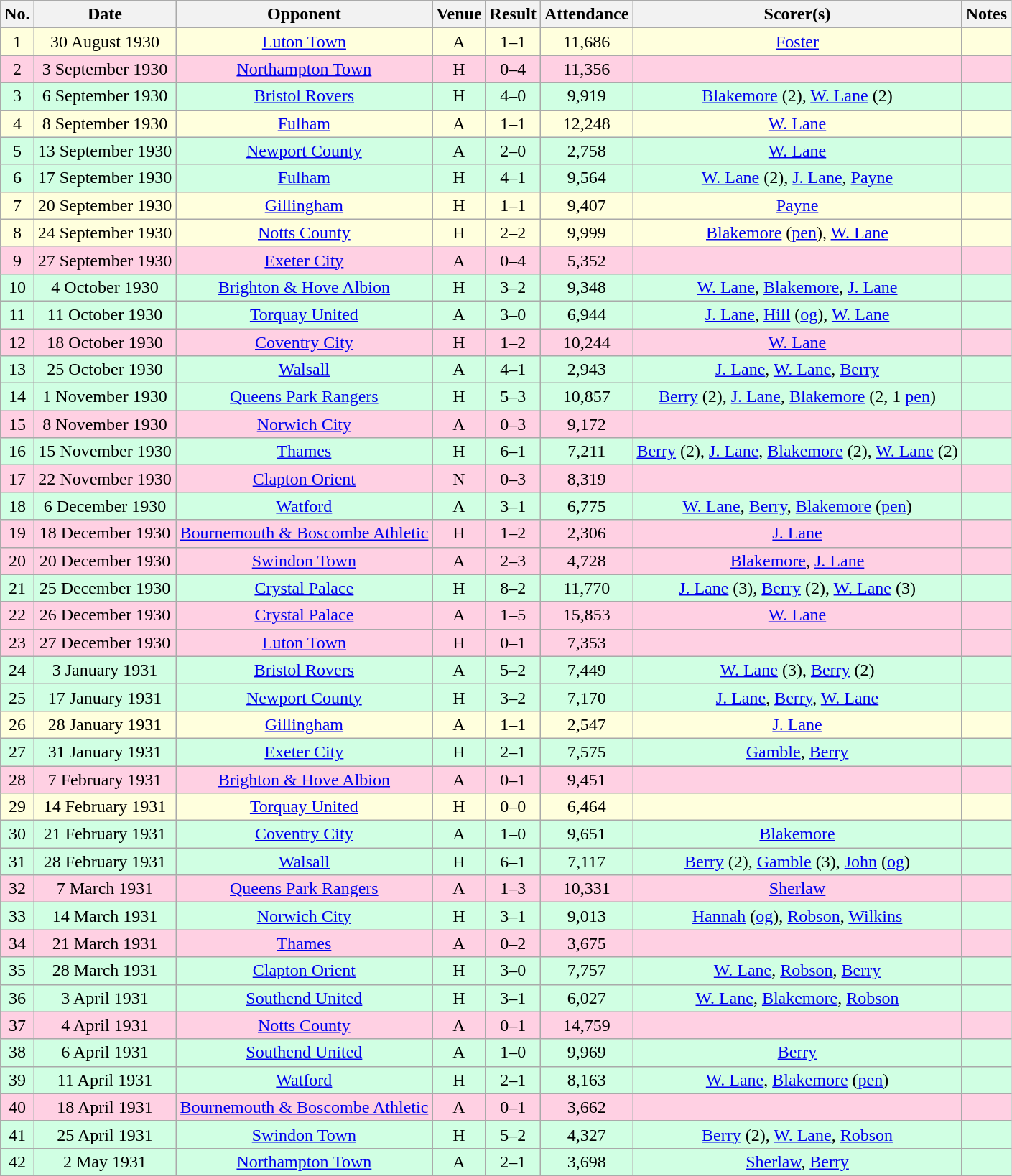<table class="wikitable sortable" style="text-align:center;">
<tr>
<th>No.</th>
<th>Date</th>
<th>Opponent</th>
<th>Venue</th>
<th>Result</th>
<th>Attendance</th>
<th>Scorer(s)</th>
<th>Notes</th>
</tr>
<tr style="background:#ffd;">
<td>1</td>
<td>30 August 1930</td>
<td><a href='#'>Luton Town</a></td>
<td>A</td>
<td>1–1</td>
<td>11,686</td>
<td><a href='#'>Foster</a></td>
<td></td>
</tr>
<tr style="background:#ffd0e3;">
<td>2</td>
<td>3 September 1930</td>
<td><a href='#'>Northampton Town</a></td>
<td>H</td>
<td>0–4</td>
<td>11,356</td>
<td></td>
<td></td>
</tr>
<tr style="background:#d0ffe3;">
<td>3</td>
<td>6 September 1930</td>
<td><a href='#'>Bristol Rovers</a></td>
<td>H</td>
<td>4–0</td>
<td>9,919</td>
<td><a href='#'>Blakemore</a> (2), <a href='#'>W. Lane</a> (2)</td>
<td></td>
</tr>
<tr style="background:#ffd;">
<td>4</td>
<td>8 September 1930</td>
<td><a href='#'>Fulham</a></td>
<td>A</td>
<td>1–1</td>
<td>12,248</td>
<td><a href='#'>W. Lane</a></td>
<td></td>
</tr>
<tr style="background:#d0ffe3;">
<td>5</td>
<td>13 September 1930</td>
<td><a href='#'>Newport County</a></td>
<td>A</td>
<td>2–0</td>
<td>2,758</td>
<td><a href='#'>W. Lane</a></td>
<td></td>
</tr>
<tr style="background:#d0ffe3;">
<td>6</td>
<td>17 September 1930</td>
<td><a href='#'>Fulham</a></td>
<td>H</td>
<td>4–1</td>
<td>9,564</td>
<td><a href='#'>W. Lane</a> (2), <a href='#'>J. Lane</a>, <a href='#'>Payne</a></td>
<td></td>
</tr>
<tr style="background:#ffd;">
<td>7</td>
<td>20 September 1930</td>
<td><a href='#'>Gillingham</a></td>
<td>H</td>
<td>1–1</td>
<td>9,407</td>
<td><a href='#'>Payne</a></td>
<td></td>
</tr>
<tr style="background:#ffd;">
<td>8</td>
<td>24 September 1930</td>
<td><a href='#'>Notts County</a></td>
<td>H</td>
<td>2–2</td>
<td>9,999</td>
<td><a href='#'>Blakemore</a> (<a href='#'>pen</a>), <a href='#'>W. Lane</a></td>
<td></td>
</tr>
<tr style="background:#ffd0e3;">
<td>9</td>
<td>27 September 1930</td>
<td><a href='#'>Exeter City</a></td>
<td>A</td>
<td>0–4</td>
<td>5,352</td>
<td></td>
<td></td>
</tr>
<tr style="background:#d0ffe3;">
<td>10</td>
<td>4 October 1930</td>
<td><a href='#'>Brighton & Hove Albion</a></td>
<td>H</td>
<td>3–2</td>
<td>9,348</td>
<td><a href='#'>W. Lane</a>, <a href='#'>Blakemore</a>, <a href='#'>J. Lane</a></td>
<td></td>
</tr>
<tr style="background:#d0ffe3;">
<td>11</td>
<td>11 October 1930</td>
<td><a href='#'>Torquay United</a></td>
<td>A</td>
<td>3–0</td>
<td>6,944</td>
<td><a href='#'>J. Lane</a>, <a href='#'>Hill</a> (<a href='#'>og</a>), <a href='#'>W. Lane</a></td>
<td></td>
</tr>
<tr style="background:#ffd0e3;">
<td>12</td>
<td>18 October 1930</td>
<td><a href='#'>Coventry City</a></td>
<td>H</td>
<td>1–2</td>
<td>10,244</td>
<td><a href='#'>W. Lane</a></td>
<td></td>
</tr>
<tr style="background:#d0ffe3;">
<td>13</td>
<td>25 October 1930</td>
<td><a href='#'>Walsall</a></td>
<td>A</td>
<td>4–1</td>
<td>2,943</td>
<td><a href='#'>J. Lane</a>, <a href='#'>W. Lane</a>, <a href='#'>Berry</a></td>
<td></td>
</tr>
<tr style="background:#d0ffe3;">
<td>14</td>
<td>1 November 1930</td>
<td><a href='#'>Queens Park Rangers</a></td>
<td>H</td>
<td>5–3</td>
<td>10,857</td>
<td><a href='#'>Berry</a> (2), <a href='#'>J. Lane</a>, <a href='#'>Blakemore</a> (2, 1 <a href='#'>pen</a>)</td>
<td></td>
</tr>
<tr style="background:#ffd0e3;">
<td>15</td>
<td>8 November 1930</td>
<td><a href='#'>Norwich City</a></td>
<td>A</td>
<td>0–3</td>
<td>9,172</td>
<td></td>
<td></td>
</tr>
<tr style="background:#d0ffe3;">
<td>16</td>
<td>15 November 1930</td>
<td><a href='#'>Thames</a></td>
<td>H</td>
<td>6–1</td>
<td>7,211</td>
<td><a href='#'>Berry</a> (2), <a href='#'>J. Lane</a>, <a href='#'>Blakemore</a> (2), <a href='#'>W. Lane</a> (2)</td>
<td></td>
</tr>
<tr style="background:#ffd0e3;">
<td>17</td>
<td>22 November 1930</td>
<td><a href='#'>Clapton Orient</a></td>
<td>N</td>
<td>0–3</td>
<td>8,319</td>
<td></td>
<td></td>
</tr>
<tr style="background:#d0ffe3;">
<td>18</td>
<td>6 December 1930</td>
<td><a href='#'>Watford</a></td>
<td>A</td>
<td>3–1</td>
<td>6,775</td>
<td><a href='#'>W. Lane</a>, <a href='#'>Berry</a>, <a href='#'>Blakemore</a> (<a href='#'>pen</a>)</td>
<td></td>
</tr>
<tr style="background:#ffd0e3;">
<td>19</td>
<td>18 December 1930</td>
<td><a href='#'>Bournemouth & Boscombe Athletic</a></td>
<td>H</td>
<td>1–2</td>
<td>2,306</td>
<td><a href='#'>J. Lane</a></td>
<td></td>
</tr>
<tr style="background:#ffd0e3;">
<td>20</td>
<td>20 December 1930</td>
<td><a href='#'>Swindon Town</a></td>
<td>A</td>
<td>2–3</td>
<td>4,728</td>
<td><a href='#'>Blakemore</a>, <a href='#'>J. Lane</a></td>
<td></td>
</tr>
<tr style="background:#d0ffe3;">
<td>21</td>
<td>25 December 1930</td>
<td><a href='#'>Crystal Palace</a></td>
<td>H</td>
<td>8–2</td>
<td>11,770</td>
<td><a href='#'>J. Lane</a> (3), <a href='#'>Berry</a> (2), <a href='#'>W. Lane</a> (3)</td>
<td></td>
</tr>
<tr style="background:#ffd0e3;">
<td>22</td>
<td>26 December 1930</td>
<td><a href='#'>Crystal Palace</a></td>
<td>A</td>
<td>1–5</td>
<td>15,853</td>
<td><a href='#'>W. Lane</a></td>
<td></td>
</tr>
<tr style="background:#ffd0e3;">
<td>23</td>
<td>27 December 1930</td>
<td><a href='#'>Luton Town</a></td>
<td>H</td>
<td>0–1</td>
<td>7,353</td>
<td></td>
<td></td>
</tr>
<tr style="background:#d0ffe3;">
<td>24</td>
<td>3 January 1931</td>
<td><a href='#'>Bristol Rovers</a></td>
<td>A</td>
<td>5–2</td>
<td>7,449</td>
<td><a href='#'>W. Lane</a> (3), <a href='#'>Berry</a> (2)</td>
<td></td>
</tr>
<tr style="background:#d0ffe3;">
<td>25</td>
<td>17 January 1931</td>
<td><a href='#'>Newport County</a></td>
<td>H</td>
<td>3–2</td>
<td>7,170</td>
<td><a href='#'>J. Lane</a>, <a href='#'>Berry</a>, <a href='#'>W. Lane</a></td>
<td></td>
</tr>
<tr style="background:#ffd;">
<td>26</td>
<td>28 January 1931</td>
<td><a href='#'>Gillingham</a></td>
<td>A</td>
<td>1–1</td>
<td>2,547</td>
<td><a href='#'>J. Lane</a></td>
<td></td>
</tr>
<tr style="background:#d0ffe3;">
<td>27</td>
<td>31 January 1931</td>
<td><a href='#'>Exeter City</a></td>
<td>H</td>
<td>2–1</td>
<td>7,575</td>
<td><a href='#'>Gamble</a>, <a href='#'>Berry</a></td>
<td></td>
</tr>
<tr style="background:#ffd0e3;">
<td>28</td>
<td>7 February 1931</td>
<td><a href='#'>Brighton & Hove Albion</a></td>
<td>A</td>
<td>0–1</td>
<td>9,451</td>
<td></td>
<td></td>
</tr>
<tr style="background:#ffd;">
<td>29</td>
<td>14 February 1931</td>
<td><a href='#'>Torquay United</a></td>
<td>H</td>
<td>0–0</td>
<td>6,464</td>
<td></td>
<td></td>
</tr>
<tr style="background:#d0ffe3;">
<td>30</td>
<td>21 February 1931</td>
<td><a href='#'>Coventry City</a></td>
<td>A</td>
<td>1–0</td>
<td>9,651</td>
<td><a href='#'>Blakemore</a></td>
<td></td>
</tr>
<tr style="background:#d0ffe3;">
<td>31</td>
<td>28 February 1931</td>
<td><a href='#'>Walsall</a></td>
<td>H</td>
<td>6–1</td>
<td>7,117</td>
<td><a href='#'>Berry</a> (2), <a href='#'>Gamble</a> (3), <a href='#'>John</a> (<a href='#'>og</a>)</td>
<td></td>
</tr>
<tr style="background:#ffd0e3;">
<td>32</td>
<td>7 March 1931</td>
<td><a href='#'>Queens Park Rangers</a></td>
<td>A</td>
<td>1–3</td>
<td>10,331</td>
<td><a href='#'>Sherlaw</a></td>
<td></td>
</tr>
<tr style="background:#d0ffe3;">
<td>33</td>
<td>14 March 1931</td>
<td><a href='#'>Norwich City</a></td>
<td>H</td>
<td>3–1</td>
<td>9,013</td>
<td><a href='#'>Hannah</a> (<a href='#'>og</a>), <a href='#'>Robson</a>, <a href='#'>Wilkins</a></td>
<td></td>
</tr>
<tr style="background:#ffd0e3;">
<td>34</td>
<td>21 March 1931</td>
<td><a href='#'>Thames</a></td>
<td>A</td>
<td>0–2</td>
<td>3,675</td>
<td></td>
<td></td>
</tr>
<tr style="background:#d0ffe3;">
<td>35</td>
<td>28 March 1931</td>
<td><a href='#'>Clapton Orient</a></td>
<td>H</td>
<td>3–0</td>
<td>7,757</td>
<td><a href='#'>W. Lane</a>, <a href='#'>Robson</a>, <a href='#'>Berry</a></td>
<td></td>
</tr>
<tr style="background:#d0ffe3;">
<td>36</td>
<td>3 April 1931</td>
<td><a href='#'>Southend United</a></td>
<td>H</td>
<td>3–1</td>
<td>6,027</td>
<td><a href='#'>W. Lane</a>, <a href='#'>Blakemore</a>, <a href='#'>Robson</a></td>
<td></td>
</tr>
<tr style="background:#ffd0e3;">
<td>37</td>
<td>4 April 1931</td>
<td><a href='#'>Notts County</a></td>
<td>A</td>
<td>0–1</td>
<td>14,759</td>
<td></td>
<td></td>
</tr>
<tr style="background:#d0ffe3;">
<td>38</td>
<td>6 April 1931</td>
<td><a href='#'>Southend United</a></td>
<td>A</td>
<td>1–0</td>
<td>9,969</td>
<td><a href='#'>Berry</a></td>
<td></td>
</tr>
<tr style="background:#d0ffe3;">
<td>39</td>
<td>11 April 1931</td>
<td><a href='#'>Watford</a></td>
<td>H</td>
<td>2–1</td>
<td>8,163</td>
<td><a href='#'>W. Lane</a>, <a href='#'>Blakemore</a> (<a href='#'>pen</a>)</td>
<td></td>
</tr>
<tr style="background:#ffd0e3;">
<td>40</td>
<td>18 April 1931</td>
<td><a href='#'>Bournemouth & Boscombe Athletic</a></td>
<td>A</td>
<td>0–1</td>
<td>3,662</td>
<td></td>
<td></td>
</tr>
<tr style="background:#d0ffe3;">
<td>41</td>
<td>25 April 1931</td>
<td><a href='#'>Swindon Town</a></td>
<td>H</td>
<td>5–2</td>
<td>4,327</td>
<td><a href='#'>Berry</a> (2), <a href='#'>W. Lane</a>, <a href='#'>Robson</a></td>
<td></td>
</tr>
<tr style="background:#d0ffe3;">
<td>42</td>
<td>2 May 1931</td>
<td><a href='#'>Northampton Town</a></td>
<td>A</td>
<td>2–1</td>
<td>3,698</td>
<td><a href='#'>Sherlaw</a>, <a href='#'>Berry</a></td>
<td></td>
</tr>
</table>
